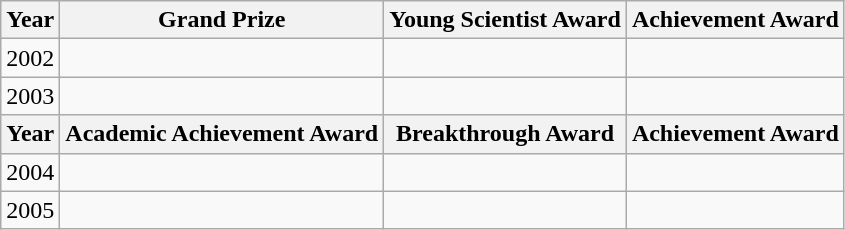<table class="wikitable" style="text-align:center;">
<tr>
<th>Year</th>
<th>Grand Prize</th>
<th>Young Scientist Award</th>
<th>Achievement Award</th>
</tr>
<tr>
<td>2002</td>
<td></td>
<td></td>
<td><br></td>
</tr>
<tr>
<td>2003</td>
<td></td>
<td></td>
<td><br></td>
</tr>
<tr>
<th>Year</th>
<th>Academic Achievement Award</th>
<th>Breakthrough Award</th>
<th>Achievement Award</th>
</tr>
<tr>
<td>2004</td>
<td></td>
<td><br></td>
<td><br></td>
</tr>
<tr>
<td>2005</td>
<td></td>
<td><br></td>
<td></td>
</tr>
</table>
